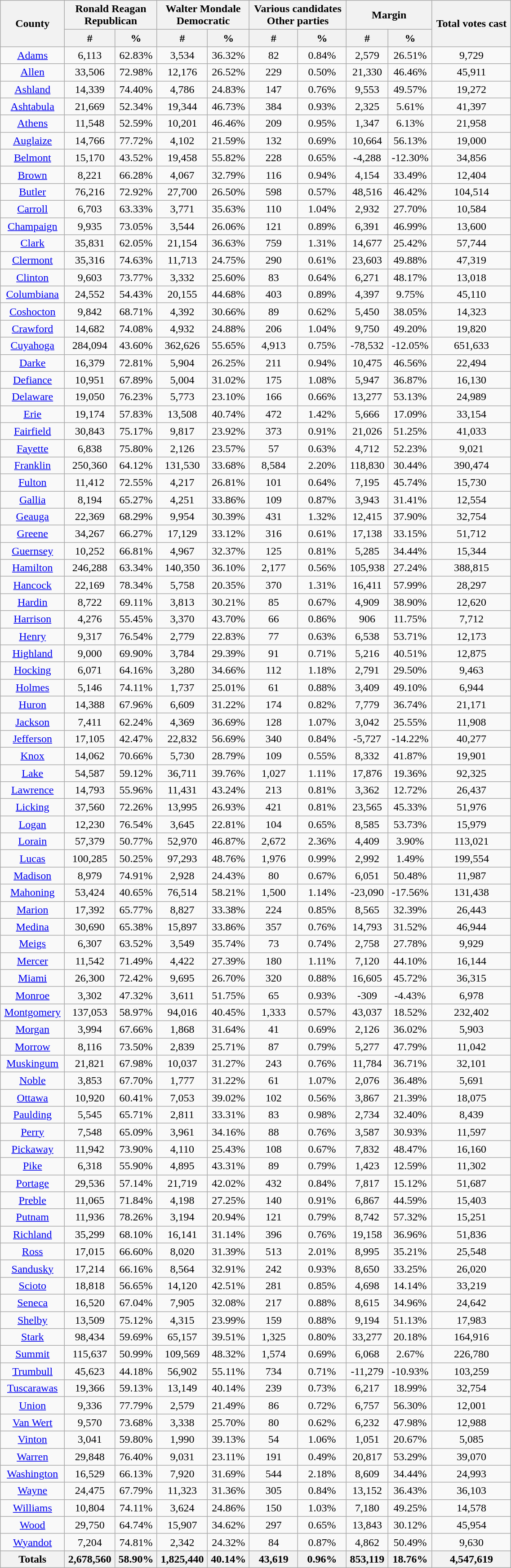<table width="60%"  class="wikitable sortable" style="text-align:center">
<tr>
<th style="text-align:center;" rowspan="2">County</th>
<th style="text-align:center;" colspan="2">Ronald Reagan<br>Republican</th>
<th style="text-align:center;" colspan="2">Walter Mondale<br>Democratic</th>
<th style="text-align:center;" colspan="2">Various candidates<br>Other parties</th>
<th style="text-align:center;" colspan="2">Margin</th>
<th style="text-align:center;" rowspan="2">Total votes cast</th>
</tr>
<tr>
<th style="text-align:center;" data-sort-type="number">#</th>
<th style="text-align:center;" data-sort-type="number">%</th>
<th style="text-align:center;" data-sort-type="number">#</th>
<th style="text-align:center;" data-sort-type="number">%</th>
<th style="text-align:center;" data-sort-type="number">#</th>
<th style="text-align:center;" data-sort-type="number">%</th>
<th style="text-align:center;" data-sort-type="number">#</th>
<th style="text-align:center;" data-sort-type="number">%</th>
</tr>
<tr style="text-align:center;">
<td><a href='#'>Adams</a></td>
<td>6,113</td>
<td>62.83%</td>
<td>3,534</td>
<td>36.32%</td>
<td>82</td>
<td>0.84%</td>
<td>2,579</td>
<td>26.51%</td>
<td>9,729</td>
</tr>
<tr style="text-align:center;">
<td><a href='#'>Allen</a></td>
<td>33,506</td>
<td>72.98%</td>
<td>12,176</td>
<td>26.52%</td>
<td>229</td>
<td>0.50%</td>
<td>21,330</td>
<td>46.46%</td>
<td>45,911</td>
</tr>
<tr style="text-align:center;">
<td><a href='#'>Ashland</a></td>
<td>14,339</td>
<td>74.40%</td>
<td>4,786</td>
<td>24.83%</td>
<td>147</td>
<td>0.76%</td>
<td>9,553</td>
<td>49.57%</td>
<td>19,272</td>
</tr>
<tr style="text-align:center;">
<td><a href='#'>Ashtabula</a></td>
<td>21,669</td>
<td>52.34%</td>
<td>19,344</td>
<td>46.73%</td>
<td>384</td>
<td>0.93%</td>
<td>2,325</td>
<td>5.61%</td>
<td>41,397</td>
</tr>
<tr style="text-align:center;">
<td><a href='#'>Athens</a></td>
<td>11,548</td>
<td>52.59%</td>
<td>10,201</td>
<td>46.46%</td>
<td>209</td>
<td>0.95%</td>
<td>1,347</td>
<td>6.13%</td>
<td>21,958</td>
</tr>
<tr style="text-align:center;">
<td><a href='#'>Auglaize</a></td>
<td>14,766</td>
<td>77.72%</td>
<td>4,102</td>
<td>21.59%</td>
<td>132</td>
<td>0.69%</td>
<td>10,664</td>
<td>56.13%</td>
<td>19,000</td>
</tr>
<tr style="text-align:center;">
<td><a href='#'>Belmont</a></td>
<td>15,170</td>
<td>43.52%</td>
<td>19,458</td>
<td>55.82%</td>
<td>228</td>
<td>0.65%</td>
<td>-4,288</td>
<td>-12.30%</td>
<td>34,856</td>
</tr>
<tr style="text-align:center;">
<td><a href='#'>Brown</a></td>
<td>8,221</td>
<td>66.28%</td>
<td>4,067</td>
<td>32.79%</td>
<td>116</td>
<td>0.94%</td>
<td>4,154</td>
<td>33.49%</td>
<td>12,404</td>
</tr>
<tr style="text-align:center;">
<td><a href='#'>Butler</a></td>
<td>76,216</td>
<td>72.92%</td>
<td>27,700</td>
<td>26.50%</td>
<td>598</td>
<td>0.57%</td>
<td>48,516</td>
<td>46.42%</td>
<td>104,514</td>
</tr>
<tr style="text-align:center;">
<td><a href='#'>Carroll</a></td>
<td>6,703</td>
<td>63.33%</td>
<td>3,771</td>
<td>35.63%</td>
<td>110</td>
<td>1.04%</td>
<td>2,932</td>
<td>27.70%</td>
<td>10,584</td>
</tr>
<tr style="text-align:center;">
<td><a href='#'>Champaign</a></td>
<td>9,935</td>
<td>73.05%</td>
<td>3,544</td>
<td>26.06%</td>
<td>121</td>
<td>0.89%</td>
<td>6,391</td>
<td>46.99%</td>
<td>13,600</td>
</tr>
<tr style="text-align:center;">
<td><a href='#'>Clark</a></td>
<td>35,831</td>
<td>62.05%</td>
<td>21,154</td>
<td>36.63%</td>
<td>759</td>
<td>1.31%</td>
<td>14,677</td>
<td>25.42%</td>
<td>57,744</td>
</tr>
<tr style="text-align:center;">
<td><a href='#'>Clermont</a></td>
<td>35,316</td>
<td>74.63%</td>
<td>11,713</td>
<td>24.75%</td>
<td>290</td>
<td>0.61%</td>
<td>23,603</td>
<td>49.88%</td>
<td>47,319</td>
</tr>
<tr style="text-align:center;">
<td><a href='#'>Clinton</a></td>
<td>9,603</td>
<td>73.77%</td>
<td>3,332</td>
<td>25.60%</td>
<td>83</td>
<td>0.64%</td>
<td>6,271</td>
<td>48.17%</td>
<td>13,018</td>
</tr>
<tr style="text-align:center;">
<td><a href='#'>Columbiana</a></td>
<td>24,552</td>
<td>54.43%</td>
<td>20,155</td>
<td>44.68%</td>
<td>403</td>
<td>0.89%</td>
<td>4,397</td>
<td>9.75%</td>
<td>45,110</td>
</tr>
<tr style="text-align:center;">
<td><a href='#'>Coshocton</a></td>
<td>9,842</td>
<td>68.71%</td>
<td>4,392</td>
<td>30.66%</td>
<td>89</td>
<td>0.62%</td>
<td>5,450</td>
<td>38.05%</td>
<td>14,323</td>
</tr>
<tr style="text-align:center;">
<td><a href='#'>Crawford</a></td>
<td>14,682</td>
<td>74.08%</td>
<td>4,932</td>
<td>24.88%</td>
<td>206</td>
<td>1.04%</td>
<td>9,750</td>
<td>49.20%</td>
<td>19,820</td>
</tr>
<tr style="text-align:center;">
<td><a href='#'>Cuyahoga</a></td>
<td>284,094</td>
<td>43.60%</td>
<td>362,626</td>
<td>55.65%</td>
<td>4,913</td>
<td>0.75%</td>
<td>-78,532</td>
<td>-12.05%</td>
<td>651,633</td>
</tr>
<tr style="text-align:center;">
<td><a href='#'>Darke</a></td>
<td>16,379</td>
<td>72.81%</td>
<td>5,904</td>
<td>26.25%</td>
<td>211</td>
<td>0.94%</td>
<td>10,475</td>
<td>46.56%</td>
<td>22,494</td>
</tr>
<tr style="text-align:center;">
<td><a href='#'>Defiance</a></td>
<td>10,951</td>
<td>67.89%</td>
<td>5,004</td>
<td>31.02%</td>
<td>175</td>
<td>1.08%</td>
<td>5,947</td>
<td>36.87%</td>
<td>16,130</td>
</tr>
<tr style="text-align:center;">
<td><a href='#'>Delaware</a></td>
<td>19,050</td>
<td>76.23%</td>
<td>5,773</td>
<td>23.10%</td>
<td>166</td>
<td>0.66%</td>
<td>13,277</td>
<td>53.13%</td>
<td>24,989</td>
</tr>
<tr style="text-align:center;">
<td><a href='#'>Erie</a></td>
<td>19,174</td>
<td>57.83%</td>
<td>13,508</td>
<td>40.74%</td>
<td>472</td>
<td>1.42%</td>
<td>5,666</td>
<td>17.09%</td>
<td>33,154</td>
</tr>
<tr style="text-align:center;">
<td><a href='#'>Fairfield</a></td>
<td>30,843</td>
<td>75.17%</td>
<td>9,817</td>
<td>23.92%</td>
<td>373</td>
<td>0.91%</td>
<td>21,026</td>
<td>51.25%</td>
<td>41,033</td>
</tr>
<tr style="text-align:center;">
<td><a href='#'>Fayette</a></td>
<td>6,838</td>
<td>75.80%</td>
<td>2,126</td>
<td>23.57%</td>
<td>57</td>
<td>0.63%</td>
<td>4,712</td>
<td>52.23%</td>
<td>9,021</td>
</tr>
<tr style="text-align:center;">
<td><a href='#'>Franklin</a></td>
<td>250,360</td>
<td>64.12%</td>
<td>131,530</td>
<td>33.68%</td>
<td>8,584</td>
<td>2.20%</td>
<td>118,830</td>
<td>30.44%</td>
<td>390,474</td>
</tr>
<tr style="text-align:center;">
<td><a href='#'>Fulton</a></td>
<td>11,412</td>
<td>72.55%</td>
<td>4,217</td>
<td>26.81%</td>
<td>101</td>
<td>0.64%</td>
<td>7,195</td>
<td>45.74%</td>
<td>15,730</td>
</tr>
<tr style="text-align:center;">
<td><a href='#'>Gallia</a></td>
<td>8,194</td>
<td>65.27%</td>
<td>4,251</td>
<td>33.86%</td>
<td>109</td>
<td>0.87%</td>
<td>3,943</td>
<td>31.41%</td>
<td>12,554</td>
</tr>
<tr style="text-align:center;">
<td><a href='#'>Geauga</a></td>
<td>22,369</td>
<td>68.29%</td>
<td>9,954</td>
<td>30.39%</td>
<td>431</td>
<td>1.32%</td>
<td>12,415</td>
<td>37.90%</td>
<td>32,754</td>
</tr>
<tr style="text-align:center;">
<td><a href='#'>Greene</a></td>
<td>34,267</td>
<td>66.27%</td>
<td>17,129</td>
<td>33.12%</td>
<td>316</td>
<td>0.61%</td>
<td>17,138</td>
<td>33.15%</td>
<td>51,712</td>
</tr>
<tr style="text-align:center;">
<td><a href='#'>Guernsey</a></td>
<td>10,252</td>
<td>66.81%</td>
<td>4,967</td>
<td>32.37%</td>
<td>125</td>
<td>0.81%</td>
<td>5,285</td>
<td>34.44%</td>
<td>15,344</td>
</tr>
<tr style="text-align:center;">
<td><a href='#'>Hamilton</a></td>
<td>246,288</td>
<td>63.34%</td>
<td>140,350</td>
<td>36.10%</td>
<td>2,177</td>
<td>0.56%</td>
<td>105,938</td>
<td>27.24%</td>
<td>388,815</td>
</tr>
<tr style="text-align:center;">
<td><a href='#'>Hancock</a></td>
<td>22,169</td>
<td>78.34%</td>
<td>5,758</td>
<td>20.35%</td>
<td>370</td>
<td>1.31%</td>
<td>16,411</td>
<td>57.99%</td>
<td>28,297</td>
</tr>
<tr style="text-align:center;">
<td><a href='#'>Hardin</a></td>
<td>8,722</td>
<td>69.11%</td>
<td>3,813</td>
<td>30.21%</td>
<td>85</td>
<td>0.67%</td>
<td>4,909</td>
<td>38.90%</td>
<td>12,620</td>
</tr>
<tr style="text-align:center;">
<td><a href='#'>Harrison</a></td>
<td>4,276</td>
<td>55.45%</td>
<td>3,370</td>
<td>43.70%</td>
<td>66</td>
<td>0.86%</td>
<td>906</td>
<td>11.75%</td>
<td>7,712</td>
</tr>
<tr style="text-align:center;">
<td><a href='#'>Henry</a></td>
<td>9,317</td>
<td>76.54%</td>
<td>2,779</td>
<td>22.83%</td>
<td>77</td>
<td>0.63%</td>
<td>6,538</td>
<td>53.71%</td>
<td>12,173</td>
</tr>
<tr style="text-align:center;">
<td><a href='#'>Highland</a></td>
<td>9,000</td>
<td>69.90%</td>
<td>3,784</td>
<td>29.39%</td>
<td>91</td>
<td>0.71%</td>
<td>5,216</td>
<td>40.51%</td>
<td>12,875</td>
</tr>
<tr style="text-align:center;">
<td><a href='#'>Hocking</a></td>
<td>6,071</td>
<td>64.16%</td>
<td>3,280</td>
<td>34.66%</td>
<td>112</td>
<td>1.18%</td>
<td>2,791</td>
<td>29.50%</td>
<td>9,463</td>
</tr>
<tr style="text-align:center;">
<td><a href='#'>Holmes</a></td>
<td>5,146</td>
<td>74.11%</td>
<td>1,737</td>
<td>25.01%</td>
<td>61</td>
<td>0.88%</td>
<td>3,409</td>
<td>49.10%</td>
<td>6,944</td>
</tr>
<tr style="text-align:center;">
<td><a href='#'>Huron</a></td>
<td>14,388</td>
<td>67.96%</td>
<td>6,609</td>
<td>31.22%</td>
<td>174</td>
<td>0.82%</td>
<td>7,779</td>
<td>36.74%</td>
<td>21,171</td>
</tr>
<tr style="text-align:center;">
<td><a href='#'>Jackson</a></td>
<td>7,411</td>
<td>62.24%</td>
<td>4,369</td>
<td>36.69%</td>
<td>128</td>
<td>1.07%</td>
<td>3,042</td>
<td>25.55%</td>
<td>11,908</td>
</tr>
<tr style="text-align:center;">
<td><a href='#'>Jefferson</a></td>
<td>17,105</td>
<td>42.47%</td>
<td>22,832</td>
<td>56.69%</td>
<td>340</td>
<td>0.84%</td>
<td>-5,727</td>
<td>-14.22%</td>
<td>40,277</td>
</tr>
<tr style="text-align:center;">
<td><a href='#'>Knox</a></td>
<td>14,062</td>
<td>70.66%</td>
<td>5,730</td>
<td>28.79%</td>
<td>109</td>
<td>0.55%</td>
<td>8,332</td>
<td>41.87%</td>
<td>19,901</td>
</tr>
<tr style="text-align:center;">
<td><a href='#'>Lake</a></td>
<td>54,587</td>
<td>59.12%</td>
<td>36,711</td>
<td>39.76%</td>
<td>1,027</td>
<td>1.11%</td>
<td>17,876</td>
<td>19.36%</td>
<td>92,325</td>
</tr>
<tr style="text-align:center;">
<td><a href='#'>Lawrence</a></td>
<td>14,793</td>
<td>55.96%</td>
<td>11,431</td>
<td>43.24%</td>
<td>213</td>
<td>0.81%</td>
<td>3,362</td>
<td>12.72%</td>
<td>26,437</td>
</tr>
<tr style="text-align:center;">
<td><a href='#'>Licking</a></td>
<td>37,560</td>
<td>72.26%</td>
<td>13,995</td>
<td>26.93%</td>
<td>421</td>
<td>0.81%</td>
<td>23,565</td>
<td>45.33%</td>
<td>51,976</td>
</tr>
<tr style="text-align:center;">
<td><a href='#'>Logan</a></td>
<td>12,230</td>
<td>76.54%</td>
<td>3,645</td>
<td>22.81%</td>
<td>104</td>
<td>0.65%</td>
<td>8,585</td>
<td>53.73%</td>
<td>15,979</td>
</tr>
<tr style="text-align:center;">
<td><a href='#'>Lorain</a></td>
<td>57,379</td>
<td>50.77%</td>
<td>52,970</td>
<td>46.87%</td>
<td>2,672</td>
<td>2.36%</td>
<td>4,409</td>
<td>3.90%</td>
<td>113,021</td>
</tr>
<tr style="text-align:center;">
<td><a href='#'>Lucas</a></td>
<td>100,285</td>
<td>50.25%</td>
<td>97,293</td>
<td>48.76%</td>
<td>1,976</td>
<td>0.99%</td>
<td>2,992</td>
<td>1.49%</td>
<td>199,554</td>
</tr>
<tr style="text-align:center;">
<td><a href='#'>Madison</a></td>
<td>8,979</td>
<td>74.91%</td>
<td>2,928</td>
<td>24.43%</td>
<td>80</td>
<td>0.67%</td>
<td>6,051</td>
<td>50.48%</td>
<td>11,987</td>
</tr>
<tr style="text-align:center;">
<td><a href='#'>Mahoning</a></td>
<td>53,424</td>
<td>40.65%</td>
<td>76,514</td>
<td>58.21%</td>
<td>1,500</td>
<td>1.14%</td>
<td>-23,090</td>
<td>-17.56%</td>
<td>131,438</td>
</tr>
<tr style="text-align:center;">
<td><a href='#'>Marion</a></td>
<td>17,392</td>
<td>65.77%</td>
<td>8,827</td>
<td>33.38%</td>
<td>224</td>
<td>0.85%</td>
<td>8,565</td>
<td>32.39%</td>
<td>26,443</td>
</tr>
<tr style="text-align:center;">
<td><a href='#'>Medina</a></td>
<td>30,690</td>
<td>65.38%</td>
<td>15,897</td>
<td>33.86%</td>
<td>357</td>
<td>0.76%</td>
<td>14,793</td>
<td>31.52%</td>
<td>46,944</td>
</tr>
<tr style="text-align:center;">
<td><a href='#'>Meigs</a></td>
<td>6,307</td>
<td>63.52%</td>
<td>3,549</td>
<td>35.74%</td>
<td>73</td>
<td>0.74%</td>
<td>2,758</td>
<td>27.78%</td>
<td>9,929</td>
</tr>
<tr style="text-align:center;">
<td><a href='#'>Mercer</a></td>
<td>11,542</td>
<td>71.49%</td>
<td>4,422</td>
<td>27.39%</td>
<td>180</td>
<td>1.11%</td>
<td>7,120</td>
<td>44.10%</td>
<td>16,144</td>
</tr>
<tr style="text-align:center;">
<td><a href='#'>Miami</a></td>
<td>26,300</td>
<td>72.42%</td>
<td>9,695</td>
<td>26.70%</td>
<td>320</td>
<td>0.88%</td>
<td>16,605</td>
<td>45.72%</td>
<td>36,315</td>
</tr>
<tr style="text-align:center;">
<td><a href='#'>Monroe</a></td>
<td>3,302</td>
<td>47.32%</td>
<td>3,611</td>
<td>51.75%</td>
<td>65</td>
<td>0.93%</td>
<td>-309</td>
<td>-4.43%</td>
<td>6,978</td>
</tr>
<tr style="text-align:center;">
<td><a href='#'>Montgomery</a></td>
<td>137,053</td>
<td>58.97%</td>
<td>94,016</td>
<td>40.45%</td>
<td>1,333</td>
<td>0.57%</td>
<td>43,037</td>
<td>18.52%</td>
<td>232,402</td>
</tr>
<tr style="text-align:center;">
<td><a href='#'>Morgan</a></td>
<td>3,994</td>
<td>67.66%</td>
<td>1,868</td>
<td>31.64%</td>
<td>41</td>
<td>0.69%</td>
<td>2,126</td>
<td>36.02%</td>
<td>5,903</td>
</tr>
<tr style="text-align:center;">
<td><a href='#'>Morrow</a></td>
<td>8,116</td>
<td>73.50%</td>
<td>2,839</td>
<td>25.71%</td>
<td>87</td>
<td>0.79%</td>
<td>5,277</td>
<td>47.79%</td>
<td>11,042</td>
</tr>
<tr style="text-align:center;">
<td><a href='#'>Muskingum</a></td>
<td>21,821</td>
<td>67.98%</td>
<td>10,037</td>
<td>31.27%</td>
<td>243</td>
<td>0.76%</td>
<td>11,784</td>
<td>36.71%</td>
<td>32,101</td>
</tr>
<tr style="text-align:center;">
<td><a href='#'>Noble</a></td>
<td>3,853</td>
<td>67.70%</td>
<td>1,777</td>
<td>31.22%</td>
<td>61</td>
<td>1.07%</td>
<td>2,076</td>
<td>36.48%</td>
<td>5,691</td>
</tr>
<tr style="text-align:center;">
<td><a href='#'>Ottawa</a></td>
<td>10,920</td>
<td>60.41%</td>
<td>7,053</td>
<td>39.02%</td>
<td>102</td>
<td>0.56%</td>
<td>3,867</td>
<td>21.39%</td>
<td>18,075</td>
</tr>
<tr style="text-align:center;">
<td><a href='#'>Paulding</a></td>
<td>5,545</td>
<td>65.71%</td>
<td>2,811</td>
<td>33.31%</td>
<td>83</td>
<td>0.98%</td>
<td>2,734</td>
<td>32.40%</td>
<td>8,439</td>
</tr>
<tr style="text-align:center;">
<td><a href='#'>Perry</a></td>
<td>7,548</td>
<td>65.09%</td>
<td>3,961</td>
<td>34.16%</td>
<td>88</td>
<td>0.76%</td>
<td>3,587</td>
<td>30.93%</td>
<td>11,597</td>
</tr>
<tr style="text-align:center;">
<td><a href='#'>Pickaway</a></td>
<td>11,942</td>
<td>73.90%</td>
<td>4,110</td>
<td>25.43%</td>
<td>108</td>
<td>0.67%</td>
<td>7,832</td>
<td>48.47%</td>
<td>16,160</td>
</tr>
<tr style="text-align:center;">
<td><a href='#'>Pike</a></td>
<td>6,318</td>
<td>55.90%</td>
<td>4,895</td>
<td>43.31%</td>
<td>89</td>
<td>0.79%</td>
<td>1,423</td>
<td>12.59%</td>
<td>11,302</td>
</tr>
<tr style="text-align:center;">
<td><a href='#'>Portage</a></td>
<td>29,536</td>
<td>57.14%</td>
<td>21,719</td>
<td>42.02%</td>
<td>432</td>
<td>0.84%</td>
<td>7,817</td>
<td>15.12%</td>
<td>51,687</td>
</tr>
<tr style="text-align:center;">
<td><a href='#'>Preble</a></td>
<td>11,065</td>
<td>71.84%</td>
<td>4,198</td>
<td>27.25%</td>
<td>140</td>
<td>0.91%</td>
<td>6,867</td>
<td>44.59%</td>
<td>15,403</td>
</tr>
<tr style="text-align:center;">
<td><a href='#'>Putnam</a></td>
<td>11,936</td>
<td>78.26%</td>
<td>3,194</td>
<td>20.94%</td>
<td>121</td>
<td>0.79%</td>
<td>8,742</td>
<td>57.32%</td>
<td>15,251</td>
</tr>
<tr style="text-align:center;">
<td><a href='#'>Richland</a></td>
<td>35,299</td>
<td>68.10%</td>
<td>16,141</td>
<td>31.14%</td>
<td>396</td>
<td>0.76%</td>
<td>19,158</td>
<td>36.96%</td>
<td>51,836</td>
</tr>
<tr style="text-align:center;">
<td><a href='#'>Ross</a></td>
<td>17,015</td>
<td>66.60%</td>
<td>8,020</td>
<td>31.39%</td>
<td>513</td>
<td>2.01%</td>
<td>8,995</td>
<td>35.21%</td>
<td>25,548</td>
</tr>
<tr style="text-align:center;">
<td><a href='#'>Sandusky</a></td>
<td>17,214</td>
<td>66.16%</td>
<td>8,564</td>
<td>32.91%</td>
<td>242</td>
<td>0.93%</td>
<td>8,650</td>
<td>33.25%</td>
<td>26,020</td>
</tr>
<tr style="text-align:center;">
<td><a href='#'>Scioto</a></td>
<td>18,818</td>
<td>56.65%</td>
<td>14,120</td>
<td>42.51%</td>
<td>281</td>
<td>0.85%</td>
<td>4,698</td>
<td>14.14%</td>
<td>33,219</td>
</tr>
<tr style="text-align:center;">
<td><a href='#'>Seneca</a></td>
<td>16,520</td>
<td>67.04%</td>
<td>7,905</td>
<td>32.08%</td>
<td>217</td>
<td>0.88%</td>
<td>8,615</td>
<td>34.96%</td>
<td>24,642</td>
</tr>
<tr style="text-align:center;">
<td><a href='#'>Shelby</a></td>
<td>13,509</td>
<td>75.12%</td>
<td>4,315</td>
<td>23.99%</td>
<td>159</td>
<td>0.88%</td>
<td>9,194</td>
<td>51.13%</td>
<td>17,983</td>
</tr>
<tr style="text-align:center;">
<td><a href='#'>Stark</a></td>
<td>98,434</td>
<td>59.69%</td>
<td>65,157</td>
<td>39.51%</td>
<td>1,325</td>
<td>0.80%</td>
<td>33,277</td>
<td>20.18%</td>
<td>164,916</td>
</tr>
<tr style="text-align:center;">
<td><a href='#'>Summit</a></td>
<td>115,637</td>
<td>50.99%</td>
<td>109,569</td>
<td>48.32%</td>
<td>1,574</td>
<td>0.69%</td>
<td>6,068</td>
<td>2.67%</td>
<td>226,780</td>
</tr>
<tr style="text-align:center;">
<td><a href='#'>Trumbull</a></td>
<td>45,623</td>
<td>44.18%</td>
<td>56,902</td>
<td>55.11%</td>
<td>734</td>
<td>0.71%</td>
<td>-11,279</td>
<td>-10.93%</td>
<td>103,259</td>
</tr>
<tr style="text-align:center;">
<td><a href='#'>Tuscarawas</a></td>
<td>19,366</td>
<td>59.13%</td>
<td>13,149</td>
<td>40.14%</td>
<td>239</td>
<td>0.73%</td>
<td>6,217</td>
<td>18.99%</td>
<td>32,754</td>
</tr>
<tr style="text-align:center;">
<td><a href='#'>Union</a></td>
<td>9,336</td>
<td>77.79%</td>
<td>2,579</td>
<td>21.49%</td>
<td>86</td>
<td>0.72%</td>
<td>6,757</td>
<td>56.30%</td>
<td>12,001</td>
</tr>
<tr style="text-align:center;">
<td><a href='#'>Van Wert</a></td>
<td>9,570</td>
<td>73.68%</td>
<td>3,338</td>
<td>25.70%</td>
<td>80</td>
<td>0.62%</td>
<td>6,232</td>
<td>47.98%</td>
<td>12,988</td>
</tr>
<tr style="text-align:center;">
<td><a href='#'>Vinton</a></td>
<td>3,041</td>
<td>59.80%</td>
<td>1,990</td>
<td>39.13%</td>
<td>54</td>
<td>1.06%</td>
<td>1,051</td>
<td>20.67%</td>
<td>5,085</td>
</tr>
<tr style="text-align:center;">
<td><a href='#'>Warren</a></td>
<td>29,848</td>
<td>76.40%</td>
<td>9,031</td>
<td>23.11%</td>
<td>191</td>
<td>0.49%</td>
<td>20,817</td>
<td>53.29%</td>
<td>39,070</td>
</tr>
<tr style="text-align:center;">
<td><a href='#'>Washington</a></td>
<td>16,529</td>
<td>66.13%</td>
<td>7,920</td>
<td>31.69%</td>
<td>544</td>
<td>2.18%</td>
<td>8,609</td>
<td>34.44%</td>
<td>24,993</td>
</tr>
<tr style="text-align:center;">
<td><a href='#'>Wayne</a></td>
<td>24,475</td>
<td>67.79%</td>
<td>11,323</td>
<td>31.36%</td>
<td>305</td>
<td>0.84%</td>
<td>13,152</td>
<td>36.43%</td>
<td>36,103</td>
</tr>
<tr style="text-align:center;">
<td><a href='#'>Williams</a></td>
<td>10,804</td>
<td>74.11%</td>
<td>3,624</td>
<td>24.86%</td>
<td>150</td>
<td>1.03%</td>
<td>7,180</td>
<td>49.25%</td>
<td>14,578</td>
</tr>
<tr style="text-align:center;">
<td><a href='#'>Wood</a></td>
<td>29,750</td>
<td>64.74%</td>
<td>15,907</td>
<td>34.62%</td>
<td>297</td>
<td>0.65%</td>
<td>13,843</td>
<td>30.12%</td>
<td>45,954</td>
</tr>
<tr style="text-align:center;">
<td><a href='#'>Wyandot</a></td>
<td>7,204</td>
<td>74.81%</td>
<td>2,342</td>
<td>24.32%</td>
<td>84</td>
<td>0.87%</td>
<td>4,862</td>
<td>50.49%</td>
<td>9,630</td>
</tr>
<tr style="text-align:center;">
<th>Totals</th>
<th>2,678,560</th>
<th>58.90%</th>
<th>1,825,440</th>
<th>40.14%</th>
<th>43,619</th>
<th>0.96%</th>
<th>853,119</th>
<th>18.76%</th>
<th>4,547,619</th>
</tr>
</table>
